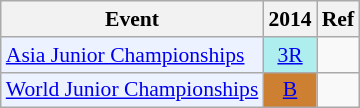<table style='font-size: 90%; text-align:center;' class='wikitable'>
<tr>
<th>Event</th>
<th>2014</th>
<th>Ref</th>
</tr>
<tr>
<td bgcolor="#ECF2FF"; align="left"><a href='#'>Asia Junior Championships</a></td>
<td bgcolor=AFEEEE><a href='#'>3R</a></td>
<td></td>
</tr>
<tr>
<td bgcolor="#ECF2FF"; align="left"><a href='#'>World Junior Championships</a></td>
<td bgcolor=CD7F32><a href='#'>B</a></td>
<td></td>
</tr>
</table>
